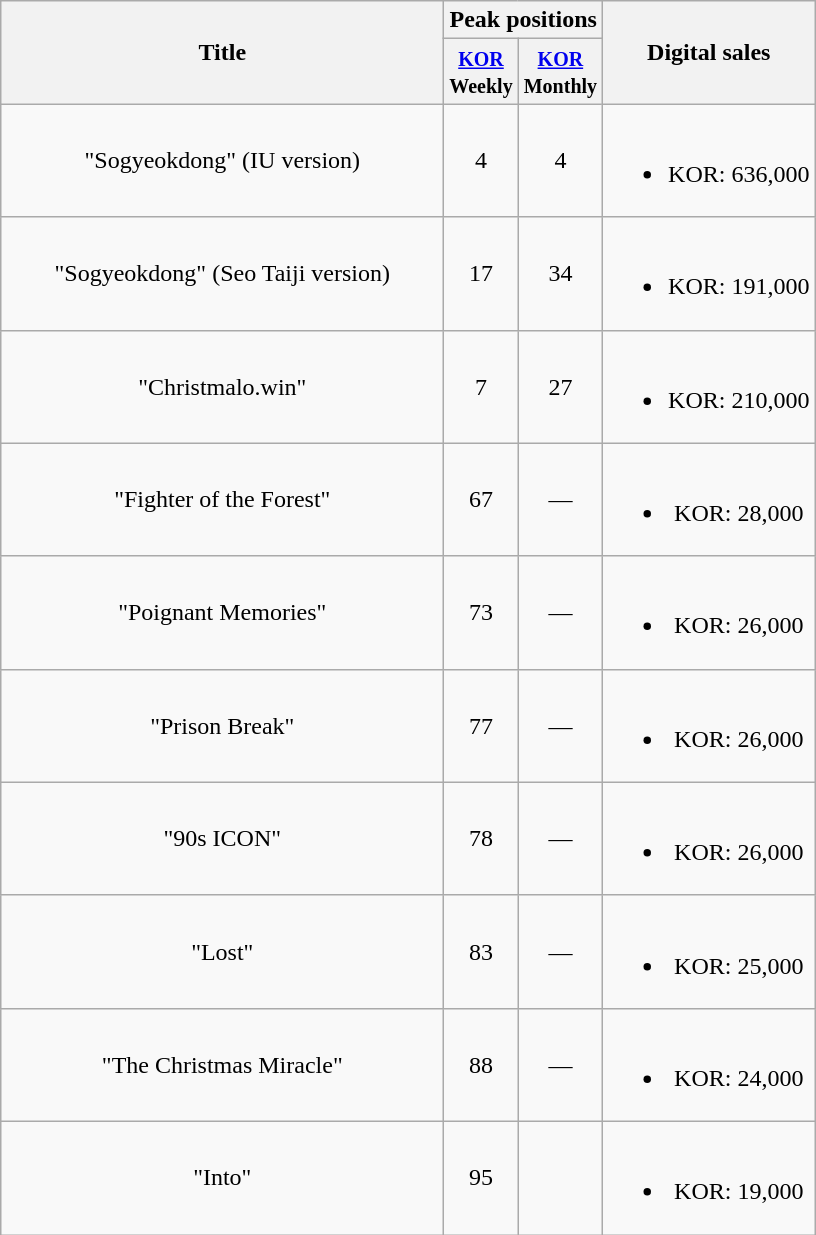<table class="wikitable" style="text-align:center">
<tr>
<th rowspan="2" style="width:18em">Title</th>
<th colspan="2">Peak positions</th>
<th rowspan="2">Digital sales</th>
</tr>
<tr>
<th style="width:2.5em;"><small><a href='#'>KOR</a></small><br><small>Weekly</small><br></th>
<th style="width:2.5em;"><small><a href='#'>KOR</a></small><br><small>Monthly</small><br></th>
</tr>
<tr>
<td>"Sogyeokdong" (IU version)</td>
<td>4</td>
<td>4</td>
<td><br><ul><li>KOR: 636,000</li></ul></td>
</tr>
<tr>
<td>"Sogyeokdong" (Seo Taiji version)</td>
<td>17</td>
<td>34</td>
<td><br><ul><li>KOR: 191,000</li></ul></td>
</tr>
<tr>
<td>"Christmalo.win"</td>
<td>7</td>
<td>27</td>
<td><br><ul><li>KOR: 210,000</li></ul></td>
</tr>
<tr>
<td>"Fighter of the Forest"</td>
<td>67</td>
<td>—</td>
<td><br><ul><li>KOR: 28,000</li></ul></td>
</tr>
<tr>
<td>"Poignant Memories"</td>
<td>73</td>
<td>—</td>
<td><br><ul><li>KOR: 26,000</li></ul></td>
</tr>
<tr>
<td>"Prison Break"</td>
<td>77</td>
<td>—</td>
<td><br><ul><li>KOR: 26,000</li></ul></td>
</tr>
<tr>
<td>"90s ICON"</td>
<td>78</td>
<td>—</td>
<td><br><ul><li>KOR: 26,000</li></ul></td>
</tr>
<tr>
<td>"Lost"</td>
<td>83</td>
<td>—</td>
<td><br><ul><li>KOR: 25,000</li></ul></td>
</tr>
<tr>
<td>"The Christmas Miracle"</td>
<td>88</td>
<td>—</td>
<td><br><ul><li>KOR: 24,000</li></ul></td>
</tr>
<tr>
<td>"Into"</td>
<td>95</td>
<td></td>
<td><br><ul><li>KOR: 19,000</li></ul></td>
</tr>
</table>
